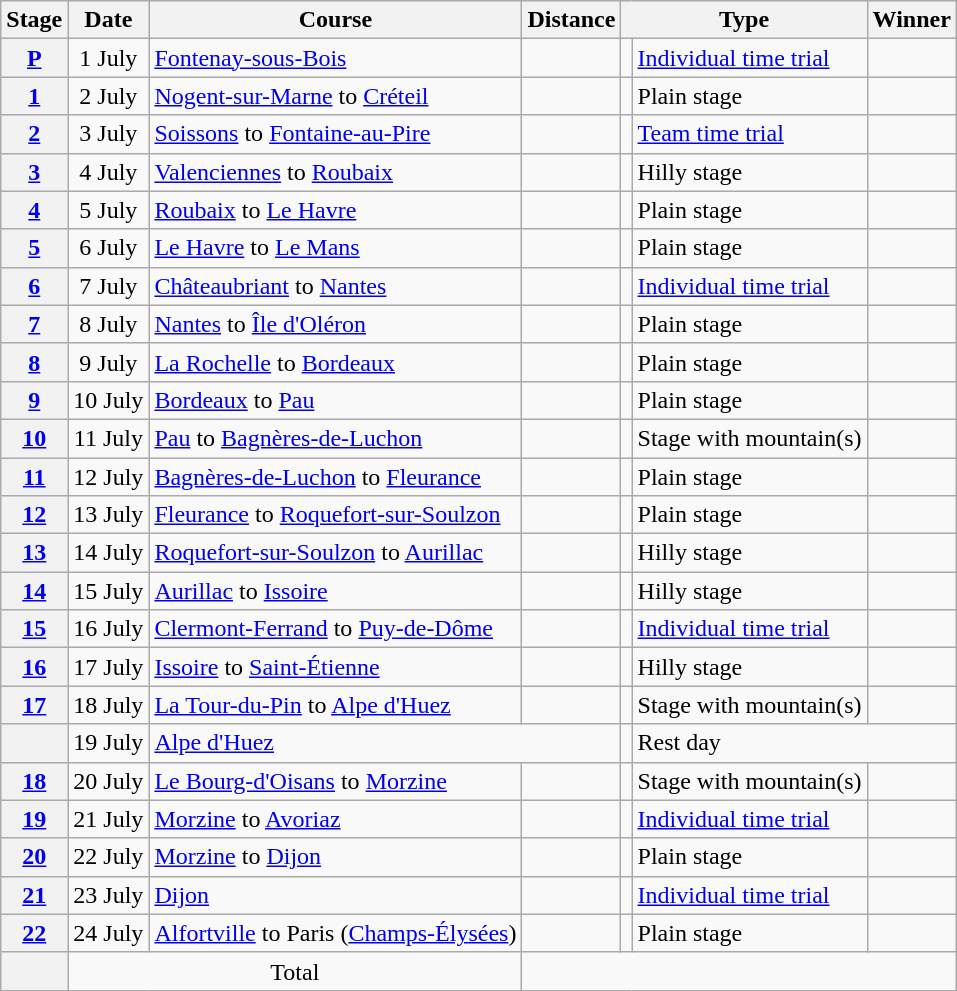<table class="wikitable">
<tr>
<th scope="col">Stage</th>
<th scope="col">Date</th>
<th scope="col">Course</th>
<th scope="col">Distance</th>
<th scope="col" colspan="2">Type</th>
<th scope="col">Winner</th>
</tr>
<tr>
<th scope="row"><a href='#'>P</a></th>
<td style="text-align:center;">1 July</td>
<td><a href='#'>Fontenay-sous-Bois</a></td>
<td style="text-align:center;"></td>
<td></td>
<td><a href='#'>Individual time trial</a></td>
<td></td>
</tr>
<tr>
<th scope="row"><a href='#'>1</a></th>
<td style="text-align:center;">2 July</td>
<td><a href='#'>Nogent-sur-Marne</a> to <a href='#'>Créteil</a></td>
<td style="text-align:center;"></td>
<td></td>
<td>Plain stage</td>
<td></td>
</tr>
<tr>
<th scope="row"><a href='#'>2</a></th>
<td style="text-align:center;">3 July</td>
<td><a href='#'>Soissons</a> to <a href='#'>Fontaine-au-Pire</a></td>
<td style="text-align:center;"></td>
<td></td>
<td><a href='#'>Team time trial</a></td>
<td></td>
</tr>
<tr>
<th scope="row"><a href='#'>3</a></th>
<td style="text-align:center;">4 July</td>
<td><a href='#'>Valenciennes</a> to <a href='#'>Roubaix</a></td>
<td style="text-align:center;"></td>
<td></td>
<td>Hilly stage</td>
<td></td>
</tr>
<tr>
<th scope="row"><a href='#'>4</a></th>
<td style="text-align:center;">5 July</td>
<td><a href='#'>Roubaix</a> to <a href='#'>Le Havre</a></td>
<td style="text-align:center;"></td>
<td></td>
<td>Plain stage</td>
<td></td>
</tr>
<tr>
<th scope="row"><a href='#'>5</a></th>
<td style="text-align:center;">6 July</td>
<td><a href='#'>Le Havre</a> to <a href='#'>Le Mans</a></td>
<td style="text-align:center;"></td>
<td></td>
<td>Plain stage</td>
<td></td>
</tr>
<tr>
<th scope="row"><a href='#'>6</a></th>
<td style="text-align:center;">7 July</td>
<td><a href='#'>Châteaubriant</a> to <a href='#'>Nantes</a></td>
<td style="text-align:center;"></td>
<td></td>
<td><a href='#'>Individual time trial</a></td>
<td></td>
</tr>
<tr>
<th scope="row"><a href='#'>7</a></th>
<td style="text-align:center;">8 July</td>
<td><a href='#'>Nantes</a> to <a href='#'>Île d'Oléron</a></td>
<td style="text-align:center;"></td>
<td></td>
<td>Plain stage</td>
<td></td>
</tr>
<tr>
<th scope="row"><a href='#'>8</a></th>
<td style="text-align:center;">9 July</td>
<td><a href='#'>La Rochelle</a> to <a href='#'>Bordeaux</a></td>
<td style="text-align:center;"></td>
<td></td>
<td>Plain stage</td>
<td></td>
</tr>
<tr>
<th scope="row"><a href='#'>9</a></th>
<td style="text-align:center;">10 July</td>
<td><a href='#'>Bordeaux</a> to <a href='#'>Pau</a></td>
<td style="text-align:center;"></td>
<td></td>
<td>Plain stage</td>
<td></td>
</tr>
<tr>
<th scope="row"><a href='#'>10</a></th>
<td style="text-align:center;">11 July</td>
<td><a href='#'>Pau</a> to <a href='#'>Bagnères-de-Luchon</a></td>
<td style="text-align:center;"></td>
<td></td>
<td>Stage with mountain(s)</td>
<td></td>
</tr>
<tr>
<th scope="row"><a href='#'>11</a></th>
<td style="text-align:center;">12 July</td>
<td><a href='#'>Bagnères-de-Luchon</a> to <a href='#'>Fleurance</a></td>
<td style="text-align:center;"></td>
<td></td>
<td>Plain stage</td>
<td></td>
</tr>
<tr>
<th scope="row"><a href='#'>12</a></th>
<td style="text-align:center;">13 July</td>
<td><a href='#'>Fleurance</a> to <a href='#'>Roquefort-sur-Soulzon</a></td>
<td style="text-align:center;"></td>
<td></td>
<td>Plain stage</td>
<td></td>
</tr>
<tr>
<th scope="row"><a href='#'>13</a></th>
<td style="text-align:center;">14 July</td>
<td><a href='#'>Roquefort-sur-Soulzon</a> to <a href='#'>Aurillac</a></td>
<td style="text-align:center;"></td>
<td></td>
<td>Hilly stage</td>
<td></td>
</tr>
<tr>
<th scope="row"><a href='#'>14</a></th>
<td style="text-align:center;">15 July</td>
<td><a href='#'>Aurillac</a> to <a href='#'>Issoire</a></td>
<td style="text-align:center;"></td>
<td></td>
<td>Hilly stage</td>
<td></td>
</tr>
<tr>
<th scope="row"><a href='#'>15</a></th>
<td style="text-align:center;">16 July</td>
<td><a href='#'>Clermont-Ferrand</a> to <a href='#'>Puy-de-Dôme</a></td>
<td style="text-align:center;"></td>
<td></td>
<td><a href='#'>Individual time trial</a></td>
<td></td>
</tr>
<tr>
<th scope="row"><a href='#'>16</a></th>
<td style="text-align:center;">17 July</td>
<td><a href='#'>Issoire</a> to <a href='#'>Saint-Étienne</a></td>
<td style="text-align:center;"></td>
<td></td>
<td>Hilly stage</td>
<td></td>
</tr>
<tr>
<th scope="row"><a href='#'>17</a></th>
<td style="text-align:center;">18 July</td>
<td><a href='#'>La Tour-du-Pin</a> to <a href='#'>Alpe d'Huez</a></td>
<td style="text-align:center;"></td>
<td></td>
<td>Stage with mountain(s)</td>
<td></td>
</tr>
<tr>
<th scope="row"></th>
<td style="text-align:center;">19 July</td>
<td colspan="2"><a href='#'>Alpe d'Huez</a></td>
<td></td>
<td colspan="2">Rest day</td>
</tr>
<tr>
<th scope="row"><a href='#'>18</a></th>
<td style="text-align:center;">20 July</td>
<td><a href='#'>Le Bourg-d'Oisans</a> to <a href='#'>Morzine</a></td>
<td style="text-align:center;"></td>
<td></td>
<td>Stage with mountain(s)</td>
<td></td>
</tr>
<tr>
<th scope="row"><a href='#'>19</a></th>
<td style="text-align:center;">21 July</td>
<td><a href='#'>Morzine</a> to <a href='#'>Avoriaz</a></td>
<td style="text-align:center;"></td>
<td></td>
<td><a href='#'>Individual time trial</a></td>
<td></td>
</tr>
<tr>
<th scope="row"><a href='#'>20</a></th>
<td style="text-align:center;">22 July</td>
<td><a href='#'>Morzine</a> to <a href='#'>Dijon</a></td>
<td style="text-align:center;"></td>
<td></td>
<td>Plain stage</td>
<td></td>
</tr>
<tr>
<th scope="row"><a href='#'>21</a></th>
<td style="text-align:center;">23 July</td>
<td><a href='#'>Dijon</a></td>
<td style="text-align:center;"></td>
<td></td>
<td><a href='#'>Individual time trial</a></td>
<td></td>
</tr>
<tr>
<th scope="row"><a href='#'>22</a></th>
<td style="text-align:center;">24 July</td>
<td><a href='#'>Alfortville</a> to Paris (<a href='#'>Champs-Élysées</a>)</td>
<td style="text-align:center;"></td>
<td></td>
<td>Plain stage</td>
<td></td>
</tr>
<tr>
<th scope="row"></th>
<td colspan="2" style="text-align:center">Total</td>
<td colspan="4" style="text-align:center"></td>
</tr>
</table>
